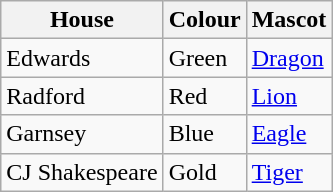<table class="wikitable">
<tr>
<th>House</th>
<th>Colour</th>
<th>Mascot</th>
</tr>
<tr>
<td>Edwards</td>
<td>Green</td>
<td><a href='#'>Dragon</a></td>
</tr>
<tr>
<td>Radford</td>
<td>Red</td>
<td><a href='#'>Lion</a></td>
</tr>
<tr>
<td>Garnsey</td>
<td>Blue</td>
<td><a href='#'>Eagle</a></td>
</tr>
<tr>
<td>CJ Shakespeare</td>
<td>Gold</td>
<td><a href='#'>Tiger</a></td>
</tr>
</table>
